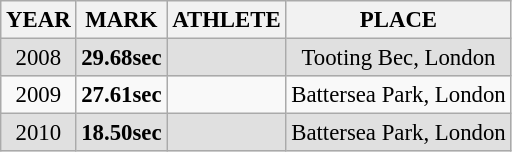<table class="wikitable sortable" style="font-size:95%;">
<tr>
<th>YEAR</th>
<th>MARK</th>
<th align="left">ATHLETE</th>
<th align="left">PLACE</th>
</tr>
<tr bgcolor="#e0e0e0">
<td align="center">2008</td>
<td align="center"><strong>29.68sec</strong></td>
<td></td>
<td align="center">Tooting Bec, London</td>
</tr>
<tr>
<td align="center">2009</td>
<td align="center"><strong>27.61sec</strong></td>
<td></td>
<td align="center">Battersea Park, London</td>
</tr>
<tr bgcolor="#e0e0e0">
<td align="center">2010</td>
<td align="center"><strong>18.50sec</strong></td>
<td></td>
<td align="center">Battersea Park, London</td>
</tr>
</table>
